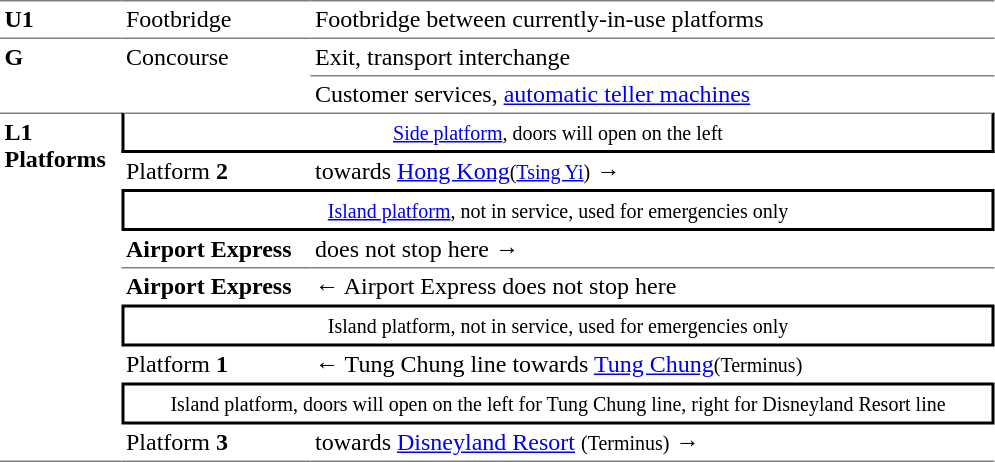<table border=0 cellspacing=0 cellpadding=3>
<tr>
<td style="border-bottom:solid 1px gray;border-top:solid 1px gray;width:75px;vertical-align:top;"><strong>U1</strong></td>
<td style="border-top:solid 1px gray;border-bottom:solid 1px gray;width:120px;vertical-align:top;">Footbridge</td>
<td style="border-top:solid 1px gray;border-bottom:solid 1px gray;width:450px;vertical-align:top;">Footbridge between currently-in-use platforms</td>
</tr>
<tr>
<td rowspan=2 valign=top><strong>G</strong></td>
<td rowspan=2 valign=top>Concourse</td>
<td style="border-bottom:solid 1px gray;">Exit, transport interchange</td>
</tr>
<tr>
<td>Customer services, <a href='#'>automatic teller machines</a></td>
</tr>
<tr>
<td style="border-top:solid 1px gray;border-bottom:solid 1px gray;vertical-align:top;" rowspan=9><strong>L1<br>Platforms</strong></td>
<td style="border-top:solid 1px gray;border-right:solid 2px black;border-left:solid 2px black;border-bottom:solid gray2px black;border-bottom:solid 2px black;text-align:center;" colspan=2><small><a href='#'>Side platform</a>, doors will open on the left</small></td>
</tr>
<tr>
<td>Platform <span><strong>2</strong></span></td>
<td>  towards <a href='#'>Hong Kong</a><small>(<a href='#'>Tsing Yi</a>)</small> →</td>
</tr>
<tr>
<td style="border-top:solid 2px black;border-right:solid 2px black;border-left:solid 2px black;border-bottom:solid 2px black;text-align:center;" colspan=2><small><a href='#'>Island platform</a>, not in service, used for emergencies only</small></td>
</tr>
<tr>
<td style="border-bottom:solid 1px gray;"><span><strong>Airport Express</strong></span></td>
<td style="border-bottom:solid 1px gray;">  does not stop here →</td>
</tr>
<tr>
<td><span><strong>Airport Express</strong></span></td>
<td>←  Airport Express does not stop here</td>
</tr>
<tr>
<td style="border-top:solid 2px black;border-right:solid 2px black;border-left:solid 2px black;border-bottom:solid 2px black;text-align:center;" colspan=2><small>Island platform, not in service, used for emergencies only</small></td>
</tr>
<tr>
<td>Platform <span><strong>1</strong></span></td>
<td>←  Tung Chung line towards <a href='#'>Tung Chung</a><small>(Terminus)</small></td>
</tr>
<tr>
<td style="border-top:solid 2px black;border-right:solid 2px black;border-left:solid 2px black;border-bottom:solid 2px black;text-align:center;" colspan=2><small>Island platform, doors will open on the left for Tung Chung line, right for Disneyland Resort line</small></td>
</tr>
<tr>
<td style="border-bottom:solid 1px gray;">Platform <span><strong>3</strong></span></td>
<td style="border-bottom:solid 1px gray;">  towards <a href='#'>Disneyland Resort</a> <small>(Terminus)</small> →</td>
</tr>
</table>
